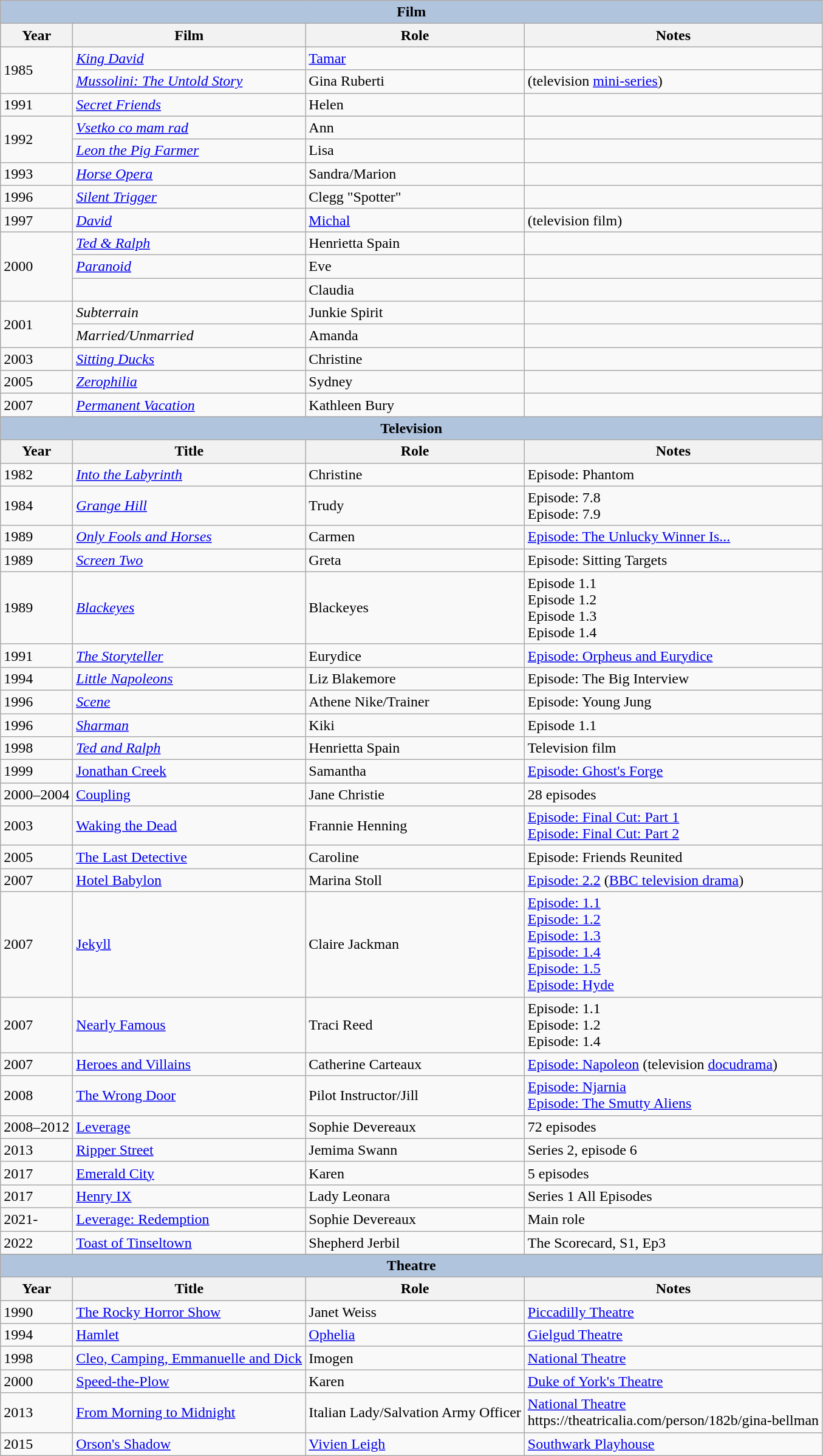<table class="wikitable">
<tr style="background:#ccc; text-align:center;">
<th colspan="4" style="background: LightSteelBlue;">Film</th>
</tr>
<tr style="background:#ccc; text-align:center;">
<th>Year</th>
<th>Film</th>
<th>Role</th>
<th>Notes</th>
</tr>
<tr>
<td rowspan="2">1985</td>
<td><em><a href='#'>King David</a></em></td>
<td><a href='#'>Tamar</a></td>
<td></td>
</tr>
<tr>
<td><em><a href='#'>Mussolini: The Untold Story</a></em></td>
<td>Gina Ruberti</td>
<td>(television <a href='#'>mini-series</a>)</td>
</tr>
<tr>
<td>1991</td>
<td><em><a href='#'>Secret Friends</a></em></td>
<td>Helen</td>
<td></td>
</tr>
<tr>
<td rowspan="2">1992</td>
<td><em><a href='#'>Vsetko co mam rad</a></em></td>
<td>Ann</td>
<td></td>
</tr>
<tr>
<td><em><a href='#'>Leon the Pig Farmer</a></em></td>
<td>Lisa</td>
<td></td>
</tr>
<tr>
<td>1993</td>
<td><em><a href='#'>Horse Opera</a></em></td>
<td>Sandra/Marion</td>
<td></td>
</tr>
<tr>
<td>1996</td>
<td><em><a href='#'>Silent Trigger</a></em></td>
<td>Clegg "Spotter"</td>
<td></td>
</tr>
<tr>
<td>1997</td>
<td><em><a href='#'>David</a></em></td>
<td><a href='#'>Michal</a></td>
<td>(television film)</td>
</tr>
<tr>
<td rowspan="3">2000</td>
<td><em><a href='#'>Ted & Ralph</a></em></td>
<td>Henrietta Spain</td>
<td></td>
</tr>
<tr>
<td><em><a href='#'>Paranoid</a></em></td>
<td>Eve</td>
<td></td>
</tr>
<tr>
<td><em></em></td>
<td>Claudia</td>
<td></td>
</tr>
<tr>
<td rowspan="2">2001</td>
<td><em>Subterrain</em></td>
<td>Junkie Spirit</td>
<td></td>
</tr>
<tr>
<td><em>Married/Unmarried</em></td>
<td>Amanda</td>
<td></td>
</tr>
<tr>
<td>2003</td>
<td><em><a href='#'>Sitting Ducks</a></em></td>
<td>Christine</td>
<td></td>
</tr>
<tr>
<td>2005</td>
<td><em><a href='#'>Zerophilia</a></em></td>
<td>Sydney</td>
<td></td>
</tr>
<tr>
<td>2007</td>
<td><em><a href='#'>Permanent Vacation</a></em></td>
<td>Kathleen Bury</td>
<td></td>
</tr>
<tr style="background:#ccc; text-align:center;">
<th colspan="4" style="background: LightSteelBlue;">Television</th>
</tr>
<tr style="background:#ccc; text-align:center;">
<th>Year</th>
<th>Title</th>
<th>Role</th>
<th>Notes</th>
</tr>
<tr>
<td>1982</td>
<td><em><a href='#'>Into the Labyrinth</a></em></td>
<td>Christine</td>
<td>Episode: Phantom</td>
</tr>
<tr>
<td>1984</td>
<td><em><a href='#'>Grange Hill</a></em></td>
<td>Trudy</td>
<td>Episode: 7.8 <br> Episode: 7.9</td>
</tr>
<tr>
<td>1989</td>
<td><em><a href='#'>Only Fools and Horses</a></em></td>
<td>Carmen</td>
<td><a href='#'>Episode: The Unlucky Winner Is...</a></td>
</tr>
<tr>
<td>1989</td>
<td><em><a href='#'>Screen Two</a></em></td>
<td>Greta</td>
<td>Episode: Sitting Targets</td>
</tr>
<tr>
<td>1989</td>
<td><em><a href='#'>Blackeyes</a></em></td>
<td>Blackeyes</td>
<td>Episode 1.1 <br> Episode 1.2 <br> Episode 1.3 <br> Episode 1.4</td>
</tr>
<tr>
<td>1991</td>
<td><em><a href='#'>The Storyteller</a></em></td>
<td>Eurydice</td>
<td><a href='#'>Episode: Orpheus and Eurydice</a></td>
</tr>
<tr>
<td>1994</td>
<td><em><a href='#'>Little Napoleons</a></em></td>
<td>Liz Blakemore</td>
<td>Episode: The Big Interview</td>
</tr>
<tr>
<td>1996</td>
<td><em><a href='#'>Scene</a></em></td>
<td>Athene Nike/Trainer</td>
<td>Episode: Young Jung</td>
</tr>
<tr>
<td>1996</td>
<td><em><a href='#'>Sharman</a></em></td>
<td>Kiki</td>
<td>Episode 1.1</td>
</tr>
<tr>
<td>1998</td>
<td><em><a href='#'>Ted and Ralph</a></td>
<td>Henrietta Spain</td>
<td>Television film</td>
</tr>
<tr>
<td>1999</td>
<td></em><a href='#'>Jonathan Creek</a><em></td>
<td>Samantha</td>
<td><a href='#'>Episode: Ghost's Forge</a></td>
</tr>
<tr>
<td>2000–2004</td>
<td></em><a href='#'>Coupling</a><em></td>
<td>Jane Christie</td>
<td>28 episodes</td>
</tr>
<tr>
<td>2003</td>
<td></em><a href='#'>Waking the Dead</a><em></td>
<td>Frannie Henning</td>
<td><a href='#'>Episode: Final Cut: Part 1</a> <br> <a href='#'>Episode: Final Cut: Part 2</a></td>
</tr>
<tr>
<td>2005</td>
<td></em><a href='#'>The Last Detective</a><em></td>
<td>Caroline</td>
<td>Episode: Friends Reunited</td>
</tr>
<tr>
<td>2007</td>
<td></em><a href='#'>Hotel Babylon</a><em></td>
<td>Marina Stoll</td>
<td><a href='#'>Episode: 2.2</a> (<a href='#'>BBC television drama</a>)</td>
</tr>
<tr>
<td>2007</td>
<td></em><a href='#'>Jekyll</a><em></td>
<td>Claire Jackman</td>
<td><a href='#'>Episode: 1.1</a> <br> <a href='#'>Episode: 1.2</a> <br> <a href='#'>Episode: 1.3</a> <br> <a href='#'>Episode: 1.4</a> <br> <a href='#'>Episode: 1.5</a> <br> <a href='#'>Episode: Hyde</a></td>
</tr>
<tr>
<td>2007</td>
<td></em><a href='#'>Nearly Famous</a><em></td>
<td>Traci Reed</td>
<td>Episode: 1.1 <br> Episode: 1.2 <br> Episode: 1.4</td>
</tr>
<tr>
<td>2007</td>
<td></em><a href='#'>Heroes and Villains</a><em></td>
<td>Catherine Carteaux</td>
<td><a href='#'>Episode: Napoleon</a> (television <a href='#'>docudrama</a>)</td>
</tr>
<tr>
<td>2008</td>
<td></em><a href='#'>The Wrong Door</a><em></td>
<td>Pilot Instructor/Jill</td>
<td><a href='#'>Episode: Njarnia</a> <br> <a href='#'>Episode: The Smutty Aliens</a></td>
</tr>
<tr>
<td>2008–2012</td>
<td></em><a href='#'>Leverage</a><em></td>
<td>Sophie Devereaux</td>
<td>72 episodes</td>
</tr>
<tr>
<td>2013</td>
<td></em><a href='#'>Ripper Street</a><em></td>
<td>Jemima Swann</td>
<td>Series 2, episode 6</td>
</tr>
<tr>
<td>2017</td>
<td></em><a href='#'>Emerald City</a><em></td>
<td>Karen</td>
<td>5 episodes</td>
</tr>
<tr>
<td>2017</td>
<td></em><a href='#'>Henry IX</a><em></td>
<td>Lady Leonara</td>
<td>Series 1 All Episodes</td>
</tr>
<tr>
<td>2021-</td>
<td></em><a href='#'>Leverage: Redemption</a><em></td>
<td>Sophie Devereaux</td>
<td>Main role</td>
</tr>
<tr>
<td>2022</td>
<td></em><a href='#'>Toast of Tinseltown </a><em></td>
<td>Shepherd Jerbil</td>
<td>The Scorecard, S1, Ep3</td>
</tr>
<tr>
</tr>
<tr style="background:#ccc; text-align:center;">
<th colspan="4" style="background: LightSteelBlue;">Theatre</th>
</tr>
<tr style="background:#ccc; text-align:center;">
<th>Year</th>
<th>Title</th>
<th>Role</th>
<th>Notes</th>
</tr>
<tr>
<td>1990</td>
<td></em><a href='#'>The Rocky Horror Show</a><em></td>
<td>Janet Weiss</td>
<td><a href='#'>Piccadilly Theatre</a></td>
</tr>
<tr>
<td>1994</td>
<td></em><a href='#'>Hamlet</a><em></td>
<td><a href='#'>Ophelia</a></td>
<td><a href='#'>Gielgud Theatre</a></td>
</tr>
<tr>
<td>1998</td>
<td></em><a href='#'>Cleo, Camping, Emmanuelle and Dick</a><em></td>
<td>Imogen</td>
<td><a href='#'>National Theatre</a></td>
</tr>
<tr>
<td>2000</td>
<td></em><a href='#'>Speed-the-Plow</a><em></td>
<td>Karen</td>
<td><a href='#'>Duke of York's Theatre</a></td>
</tr>
<tr>
<td>2013</td>
<td></em><a href='#'>From Morning to Midnight</a><em></td>
<td>Italian Lady/Salvation Army Officer</td>
<td><a href='#'>National Theatre</a><br>https://theatricalia.com/person/182b/gina-bellman</td>
</tr>
<tr>
<td>2015</td>
<td></em><a href='#'>Orson's Shadow</a><em></td>
<td><a href='#'>Vivien Leigh</a></td>
<td><a href='#'>Southwark Playhouse</a></td>
</tr>
</table>
